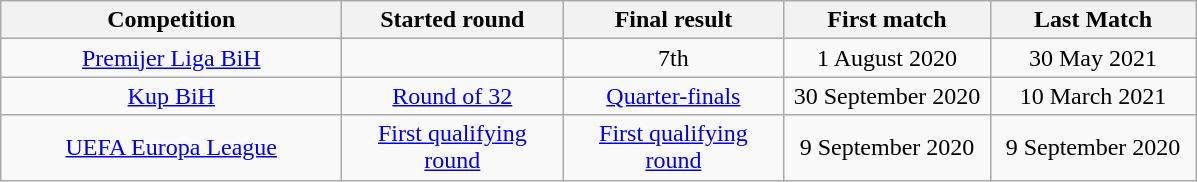<table class="wikitable" style="text-align: center;">
<tr>
<th width="220">Competition</th>
<th width="140">Started round</th>
<th width="140">Final result</th>
<th width="130">First match</th>
<th width="130">Last Match</th>
</tr>
<tr>
<td><a href='#'>Premijer Liga BiH</a></td>
<td></td>
<td>7th</td>
<td>1 August 2020</td>
<td>30 May 2021</td>
</tr>
<tr>
<td><a href='#'>Kup BiH</a></td>
<td><a href='#'>Round of 32</a></td>
<td><a href='#'>Quarter-finals</a></td>
<td>30 September 2020</td>
<td>10 March 2021</td>
</tr>
<tr>
<td><a href='#'>UEFA Europa League</a></td>
<td><a href='#'>First qualifying round</a></td>
<td><a href='#'>First qualifying round</a></td>
<td>9 September 2020</td>
<td>9 September 2020</td>
</tr>
</table>
